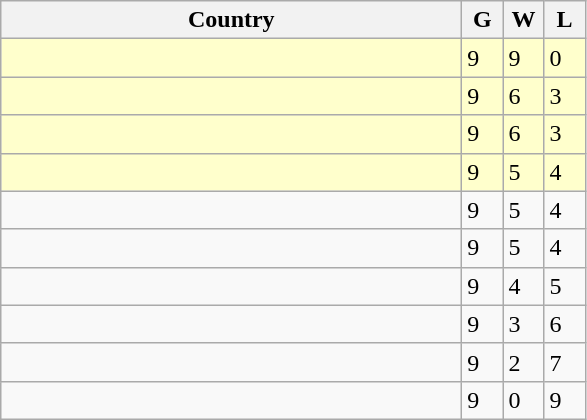<table class="wikitable">
<tr>
<th bgcolor="#efefef" width="300">Country</th>
<th bgcolor="#efefef" width="20">G</th>
<th bgcolor="#efefef" width="20">W</th>
<th bgcolor="#efefef" width="20">L</th>
</tr>
<tr bgcolor="#ffffcc">
<td></td>
<td>9</td>
<td>9</td>
<td>0</td>
</tr>
<tr bgcolor="#ffffcc">
<td></td>
<td>9</td>
<td>6</td>
<td>3</td>
</tr>
<tr bgcolor="#ffffcc">
<td></td>
<td>9</td>
<td>6</td>
<td>3</td>
</tr>
<tr bgcolor="#ffffcc">
<td></td>
<td>9</td>
<td>5</td>
<td>4</td>
</tr>
<tr>
<td></td>
<td>9</td>
<td>5</td>
<td>4</td>
</tr>
<tr>
<td></td>
<td>9</td>
<td>5</td>
<td>4</td>
</tr>
<tr>
<td></td>
<td>9</td>
<td>4</td>
<td>5</td>
</tr>
<tr>
<td></td>
<td>9</td>
<td>3</td>
<td>6</td>
</tr>
<tr>
<td></td>
<td>9</td>
<td>2</td>
<td>7</td>
</tr>
<tr>
<td></td>
<td>9</td>
<td>0</td>
<td>9</td>
</tr>
</table>
